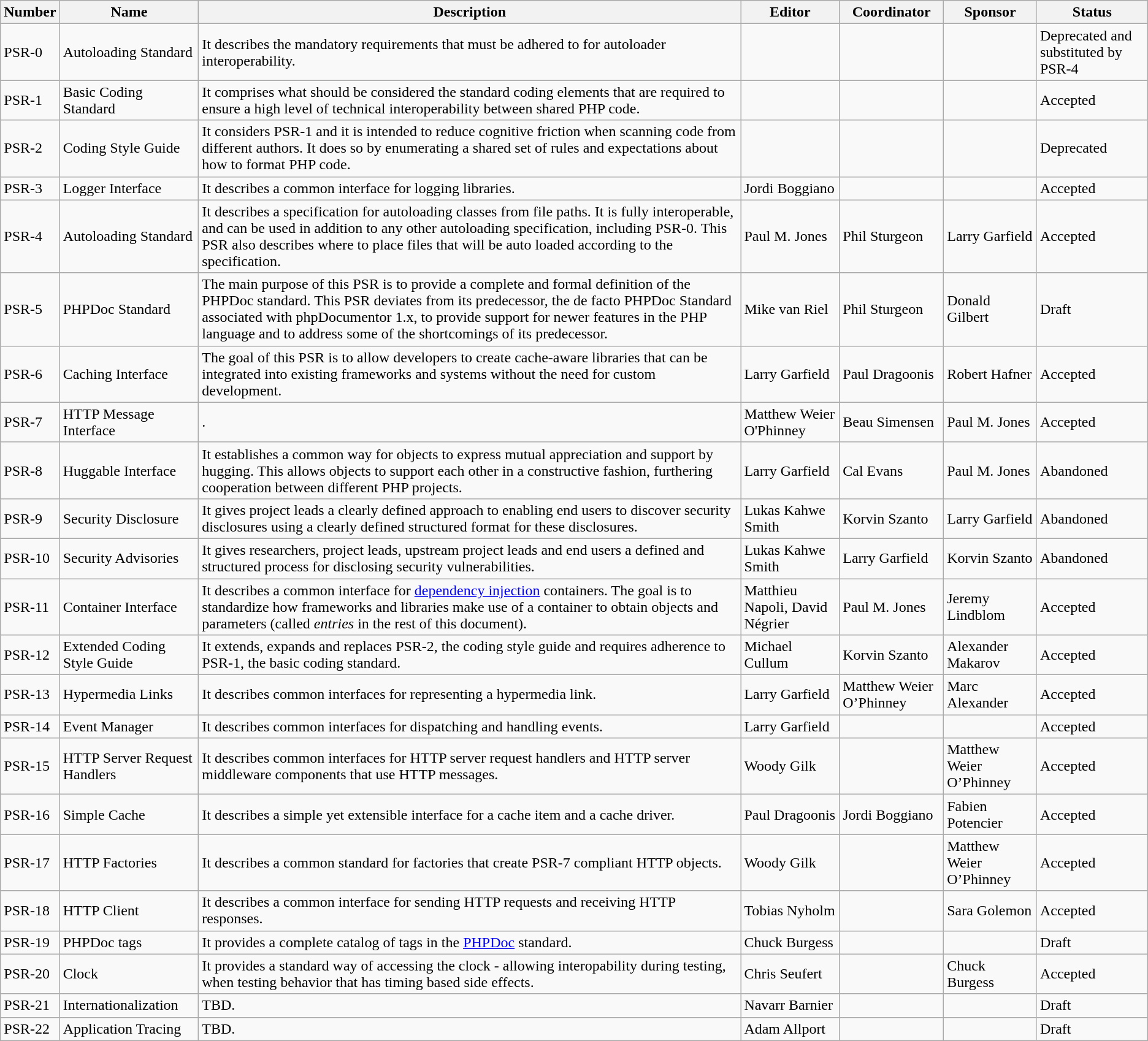<table class="wikitable">
<tr>
<th>Number</th>
<th>Name</th>
<th>Description</th>
<th>Editor</th>
<th>Coordinator</th>
<th>Sponsor</th>
<th>Status</th>
</tr>
<tr>
<td>PSR-0</td>
<td>Autoloading Standard</td>
<td>It describes the mandatory requirements that must be adhered to for autoloader interoperability.</td>
<td></td>
<td></td>
<td></td>
<td>Deprecated and substituted by PSR-4</td>
</tr>
<tr>
<td>PSR-1</td>
<td>Basic Coding Standard</td>
<td>It comprises what should be considered the standard coding elements that are required to ensure a high level of technical interoperability between shared PHP code.</td>
<td></td>
<td></td>
<td></td>
<td>Accepted</td>
</tr>
<tr>
<td>PSR-2</td>
<td>Coding Style Guide</td>
<td>It considers PSR-1 and it is intended to reduce cognitive friction when scanning code from different authors. It does so by enumerating a shared set of rules and expectations about how to format PHP code.</td>
<td></td>
<td></td>
<td></td>
<td>Deprecated </td>
</tr>
<tr>
<td>PSR-3</td>
<td>Logger Interface</td>
<td>It describes a common interface for logging libraries.</td>
<td>Jordi Boggiano</td>
<td></td>
<td></td>
<td>Accepted</td>
</tr>
<tr>
<td>PSR-4</td>
<td>Autoloading Standard</td>
<td>It describes a specification for autoloading classes from file paths. It is fully interoperable, and can be used in addition to any other autoloading specification, including PSR-0. This PSR also describes where to place files that will be auto loaded according to the specification.</td>
<td>Paul M. Jones</td>
<td>Phil Sturgeon</td>
<td>Larry Garfield</td>
<td>Accepted</td>
</tr>
<tr>
<td>PSR-5</td>
<td>PHPDoc Standard</td>
<td>The main purpose of this PSR is to provide a complete and formal definition of the PHPDoc standard. This PSR deviates from its predecessor, the de facto PHPDoc Standard associated with phpDocumentor 1.x, to provide support for newer features in the PHP language and to address some of the shortcomings of its predecessor.</td>
<td>Mike van Riel</td>
<td>Phil Sturgeon</td>
<td>Donald Gilbert</td>
<td>Draft</td>
</tr>
<tr>
<td>PSR-6</td>
<td>Caching Interface</td>
<td>The goal of this PSR is to allow developers to create cache-aware libraries that can be integrated into existing frameworks and systems without the need for custom development.</td>
<td>Larry Garfield</td>
<td>Paul Dragoonis</td>
<td>Robert Hafner</td>
<td>Accepted</td>
</tr>
<tr>
<td>PSR-7</td>
<td>HTTP Message Interface</td>
<td>.</td>
<td>Matthew Weier O'Phinney</td>
<td>Beau Simensen</td>
<td>Paul M. Jones</td>
<td>Accepted</td>
</tr>
<tr>
<td>PSR-8</td>
<td>Huggable Interface</td>
<td>It establishes a common way for objects to express mutual appreciation and support by hugging. This allows objects to support each other in a constructive fashion, furthering cooperation between different PHP projects.</td>
<td>Larry Garfield</td>
<td>Cal Evans</td>
<td>Paul M. Jones</td>
<td>Abandoned</td>
</tr>
<tr>
<td>PSR-9</td>
<td>Security Disclosure</td>
<td>It gives project leads a clearly defined approach to enabling end users to discover security disclosures using a clearly defined structured format for these disclosures.</td>
<td>Lukas Kahwe Smith</td>
<td>Korvin Szanto</td>
<td>Larry Garfield</td>
<td>Abandoned</td>
</tr>
<tr>
<td>PSR-10</td>
<td>Security Advisories</td>
<td>It gives researchers, project leads, upstream project leads and end users a defined and structured process for disclosing security vulnerabilities.</td>
<td>Lukas Kahwe Smith</td>
<td>Larry Garfield</td>
<td>Korvin Szanto</td>
<td>Abandoned</td>
</tr>
<tr>
<td>PSR-11</td>
<td>Container Interface</td>
<td>It describes a common interface for <a href='#'>dependency injection</a> containers. The goal is to standardize how frameworks and libraries make use of a container to obtain objects and parameters (called <em>entries</em> in the rest of this document).</td>
<td>Matthieu Napoli, David Négrier</td>
<td>Paul M. Jones</td>
<td>Jeremy Lindblom</td>
<td>Accepted</td>
</tr>
<tr>
<td>PSR-12</td>
<td>Extended Coding Style Guide</td>
<td>It extends, expands and replaces PSR-2, the coding style guide and requires adherence to PSR-1, the basic coding standard.</td>
<td>Michael Cullum</td>
<td>Korvin Szanto</td>
<td>Alexander Makarov</td>
<td>Accepted</td>
</tr>
<tr>
<td>PSR-13</td>
<td>Hypermedia Links</td>
<td>It describes common interfaces for representing a hypermedia link.</td>
<td>Larry Garfield</td>
<td>Matthew Weier O’Phinney</td>
<td>Marc Alexander</td>
<td>Accepted</td>
</tr>
<tr>
<td>PSR-14</td>
<td>Event Manager</td>
<td>It describes common interfaces for dispatching and handling events.</td>
<td>Larry Garfield</td>
<td></td>
<td></td>
<td>Accepted</td>
</tr>
<tr>
<td>PSR-15</td>
<td>HTTP Server Request Handlers</td>
<td>It describes common interfaces for HTTP server request handlers and HTTP server middleware components that use HTTP messages.</td>
<td>Woody Gilk</td>
<td></td>
<td>Matthew Weier O’Phinney</td>
<td>Accepted</td>
</tr>
<tr>
<td>PSR-16</td>
<td>Simple Cache</td>
<td>It describes a simple yet extensible interface for a cache item and a cache driver.</td>
<td>Paul Dragoonis</td>
<td>Jordi Boggiano</td>
<td>Fabien Potencier</td>
<td>Accepted</td>
</tr>
<tr>
<td>PSR-17</td>
<td>HTTP Factories</td>
<td>It describes a common standard for factories that create PSR-7 compliant HTTP objects.</td>
<td>Woody Gilk</td>
<td></td>
<td>Matthew Weier O’Phinney</td>
<td>Accepted</td>
</tr>
<tr>
<td>PSR-18</td>
<td>HTTP Client</td>
<td>It describes a common interface for sending HTTP requests and receiving HTTP responses.</td>
<td>Tobias Nyholm</td>
<td></td>
<td>Sara Golemon</td>
<td>Accepted</td>
</tr>
<tr>
<td>PSR-19</td>
<td>PHPDoc tags</td>
<td>It provides a complete catalog of tags in the <a href='#'>PHPDoc</a> standard.</td>
<td>Chuck Burgess</td>
<td></td>
<td></td>
<td>Draft</td>
</tr>
<tr>
<td>PSR-20</td>
<td>Clock</td>
<td>It provides a standard way of accessing the clock - allowing interopability during testing, when testing behavior that has timing based side effects.</td>
<td>Chris Seufert</td>
<td></td>
<td>Chuck Burgess</td>
<td>Accepted</td>
</tr>
<tr>
<td>PSR-21</td>
<td>Internationalization</td>
<td>TBD.</td>
<td>Navarr Barnier</td>
<td></td>
<td></td>
<td>Draft</td>
</tr>
<tr>
<td>PSR-22</td>
<td>Application Tracing</td>
<td>TBD.</td>
<td>Adam Allport</td>
<td></td>
<td></td>
<td>Draft</td>
</tr>
</table>
